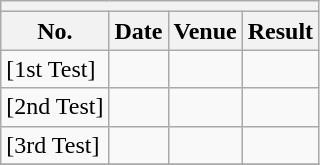<table class="wikitable">
<tr>
<th colspan="4"></th>
</tr>
<tr>
<th>No.</th>
<th>Date</th>
<th>Venue</th>
<th>Result</th>
</tr>
<tr>
<td>[1st Test]</td>
<td></td>
<td></td>
<td></td>
</tr>
<tr>
<td>[2nd Test]</td>
<td></td>
<td></td>
<td></td>
</tr>
<tr>
<td>[3rd Test]</td>
<td></td>
<td></td>
<td></td>
</tr>
<tr>
</tr>
</table>
